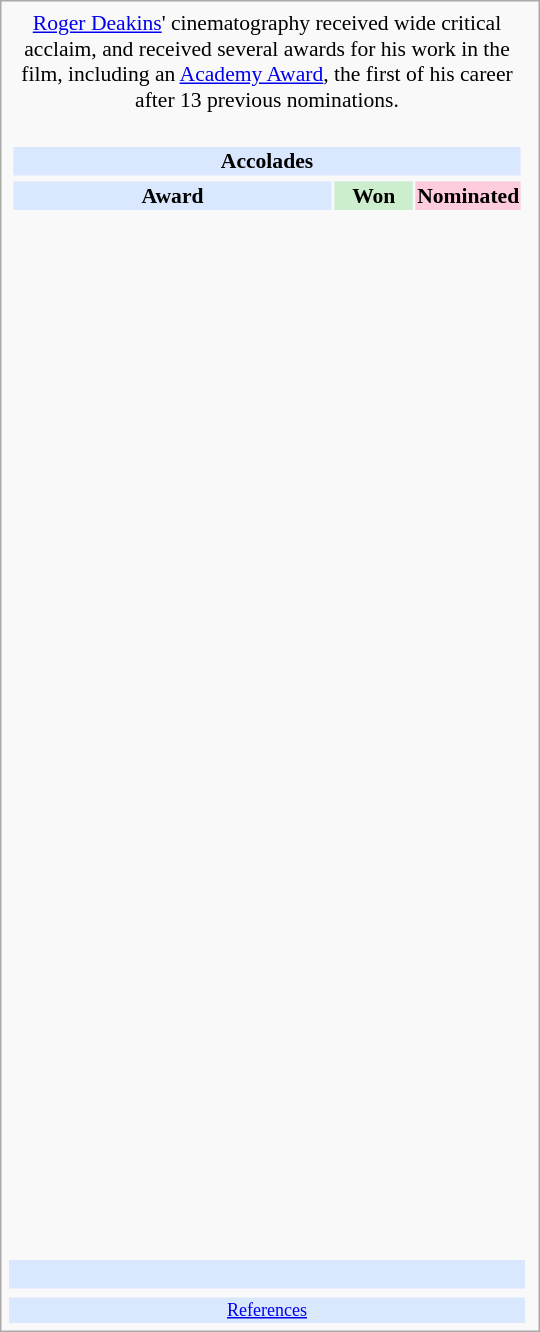<table class="infobox" style="width: 25em; text-align: left; font-size: 90%; vertical-align: middle;">
<tr>
<td colspan="3" style="text-align:center;"> <a href='#'>Roger Deakins</a>' cinematography received wide critical acclaim, and received several awards for his work in the film, including an <a href='#'>Academy Award</a>, the first of his career after 13 previous nominations.</td>
</tr>
<tr>
<td colspan=3><br><table class="collapsible collapsed" width=100%>
<tr>
<th colspan="4" style="background-color: #D9E8FF; text-align: center;">Accolades</th>
</tr>
<tr>
</tr>
<tr bgcolor=#D9E8FF>
<td style="text-align:center;"><strong>Award</strong></td>
<td style="text-align:center; background: #cceecc; text-size:0.9em" width=50><strong>Won</strong></td>
<td style="text-align:center; background: #ffccdd; text-size:0.9em" width=50><strong>Nominated</strong></td>
</tr>
<tr>
<td align="center"><br></td>
<td></td>
<td></td>
</tr>
<tr>
<td align="center"><br></td>
<td></td>
<td></td>
</tr>
<tr>
<td align="center"><br></td>
<td></td>
<td></td>
</tr>
<tr>
<td align="center"><br></td>
<td></td>
<td></td>
</tr>
<tr>
<td align="center"><br></td>
<td></td>
<td></td>
</tr>
<tr>
<td align="center"><br></td>
<td></td>
<td></td>
</tr>
<tr>
<td align="center"><br></td>
<td></td>
<td></td>
</tr>
<tr>
<td align="center"><br></td>
<td></td>
<td></td>
</tr>
<tr>
<td align="center"><br></td>
<td></td>
<td></td>
</tr>
<tr>
<td align="center"><br></td>
<td></td>
<td></td>
</tr>
<tr>
<td align="center"><br></td>
<td></td>
<td></td>
</tr>
<tr>
<td align="center"><br></td>
<td></td>
<td></td>
</tr>
<tr>
<td align="center"><br></td>
<td></td>
<td></td>
</tr>
<tr>
<td align="center"><br></td>
<td></td>
<td></td>
</tr>
<tr>
<td align="center"><br></td>
<td></td>
<td></td>
</tr>
<tr>
<td align="center"><br></td>
<td></td>
<td></td>
</tr>
<tr>
<td align="center"><br></td>
<td></td>
<td></td>
</tr>
<tr>
<td align="center"><br></td>
<td></td>
<td></td>
</tr>
<tr>
<td align="center"><br></td>
<td></td>
<td></td>
</tr>
<tr>
<td align="center"><br></td>
<td></td>
<td></td>
</tr>
<tr>
<td align="center"><br></td>
<td></td>
<td></td>
</tr>
<tr>
<td align="center"><br></td>
<td></td>
<td></td>
</tr>
<tr>
<td align="center"><br></td>
<td></td>
<td></td>
</tr>
<tr>
<td align="center"><br></td>
<td></td>
<td></td>
</tr>
<tr>
<td align="center"><br></td>
<td></td>
<td></td>
</tr>
<tr>
<td align="center"><br></td>
<td></td>
<td></td>
</tr>
<tr>
<td align="center"><br></td>
<td></td>
<td></td>
</tr>
<tr>
<td align="center"><br></td>
<td></td>
<td></td>
</tr>
<tr>
<td align="center"><br></td>
<td></td>
<td></td>
</tr>
<tr>
<td align="center"><br></td>
<td></td>
<td></td>
</tr>
<tr>
<td align="center"><br></td>
<td></td>
<td></td>
</tr>
<tr>
<td align="center"><br></td>
<td></td>
<td></td>
</tr>
<tr>
<td align="center"><br></td>
<td></td>
<td></td>
</tr>
<tr>
</tr>
</table>
</td>
</tr>
<tr style="background:#d9e8ff;">
<td style="text-align:center;" colspan="3"><br></td>
</tr>
<tr>
<td></td>
<td></td>
<td></td>
<td></td>
</tr>
<tr bgcolor=#D9E8FF>
<td colspan="3" style="font-size: smaller; text-align:center;"><a href='#'>References</a></td>
</tr>
</table>
